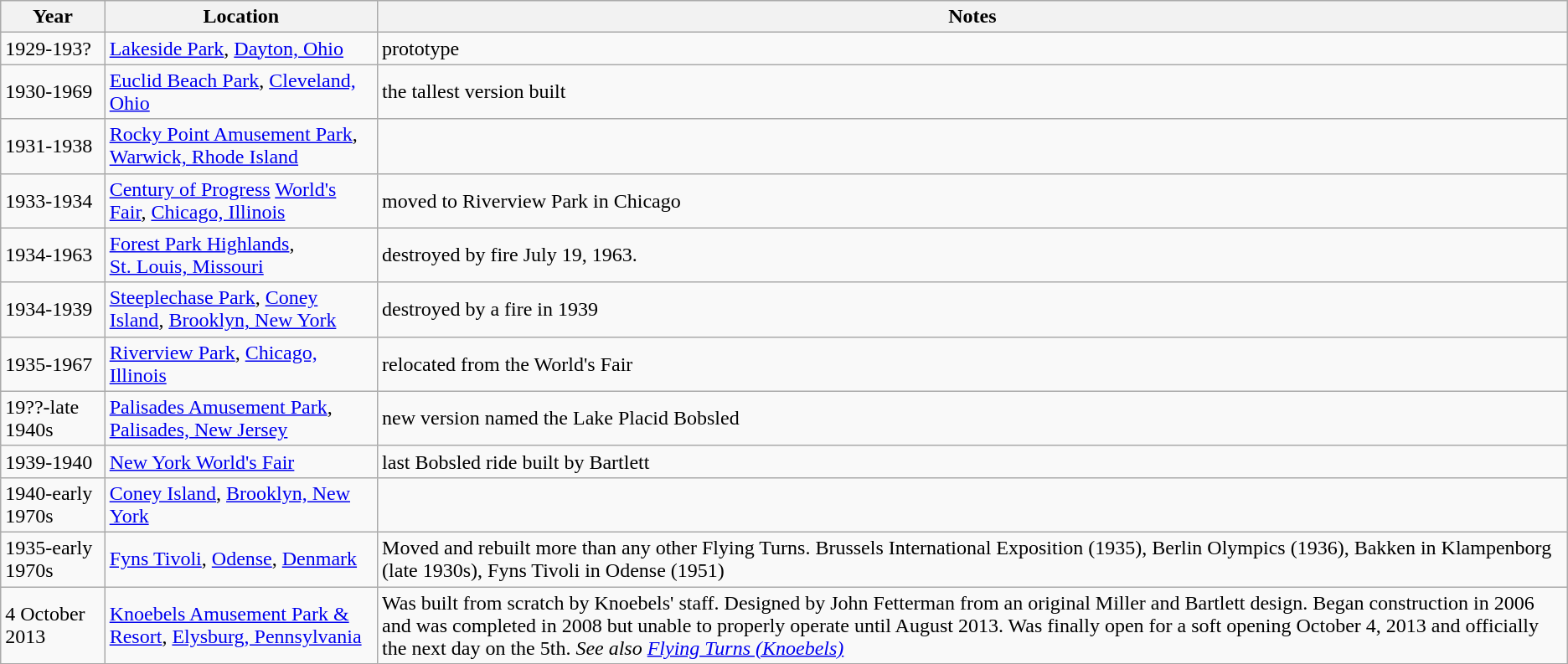<table class=wikitable>
<tr>
<th>Year</th>
<th>Location</th>
<th>Notes</th>
</tr>
<tr>
<td>1929-193?</td>
<td><a href='#'>Lakeside Park</a>, <a href='#'>Dayton, Ohio</a></td>
<td>prototype</td>
</tr>
<tr>
<td>1930-1969</td>
<td><a href='#'>Euclid Beach Park</a>, <a href='#'>Cleveland, Ohio</a></td>
<td>the tallest version built</td>
</tr>
<tr>
<td>1931-1938</td>
<td><a href='#'>Rocky Point Amusement Park</a>, <a href='#'>Warwick, Rhode Island</a></td>
</tr>
<tr>
<td>1933-1934</td>
<td><a href='#'>Century of Progress</a> <a href='#'>World's Fair</a>, <a href='#'>Chicago, Illinois</a></td>
<td>moved to Riverview Park in Chicago</td>
</tr>
<tr>
<td>1934-1963</td>
<td><a href='#'>Forest Park Highlands</a>,<br><a href='#'>St. Louis, Missouri</a></td>
<td>destroyed by fire July 19, 1963.</td>
</tr>
<tr>
<td>1934-1939</td>
<td><a href='#'>Steeplechase Park</a>, <a href='#'>Coney Island</a>, <a href='#'>Brooklyn, New York</a></td>
<td>destroyed by a fire in 1939</td>
</tr>
<tr>
<td>1935-1967</td>
<td><a href='#'>Riverview Park</a>, <a href='#'>Chicago, Illinois</a></td>
<td>relocated from the World's Fair</td>
</tr>
<tr>
<td>19??-late 1940s</td>
<td><a href='#'>Palisades Amusement Park</a>, <a href='#'>Palisades, New Jersey</a></td>
<td>new version named the Lake Placid Bobsled</td>
</tr>
<tr>
<td>1939-1940</td>
<td><a href='#'>New York World's Fair</a></td>
<td>last Bobsled ride built by Bartlett</td>
</tr>
<tr>
<td>1940-early 1970s</td>
<td><a href='#'>Coney Island</a>, <a href='#'>Brooklyn, New York</a></td>
</tr>
<tr>
<td>1935-early 1970s</td>
<td><a href='#'>Fyns Tivoli</a>, <a href='#'>Odense</a>, <a href='#'>Denmark</a></td>
<td>Moved and rebuilt more than any other Flying Turns.  Brussels International Exposition (1935), Berlin Olympics (1936), Bakken in Klampenborg (late 1930s), Fyns Tivoli in Odense (1951)</td>
</tr>
<tr>
<td>4 October 2013</td>
<td><a href='#'>Knoebels Amusement Park & Resort</a>, <a href='#'>Elysburg, Pennsylvania</a></td>
<td>Was built from scratch by Knoebels' staff. Designed by John Fetterman from an original Miller and Bartlett design. Began construction in 2006 and was completed in 2008 but unable to properly operate until August 2013. Was finally open for a soft opening October 4, 2013 and officially the next day on the 5th. <em>See also <a href='#'>Flying Turns (Knoebels)</a></em></td>
</tr>
</table>
